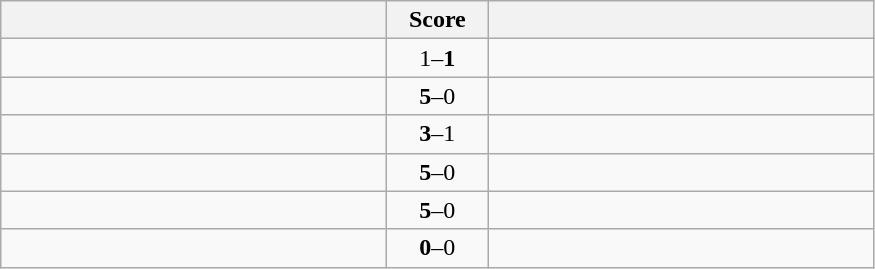<table class="wikitable" style="text-align: center;">
<tr>
<th width=250></th>
<th width=60>Score</th>
<th width=250></th>
</tr>
<tr>
<td align=left></td>
<td>1–<strong>1</strong></td>
<td align=left><strong></strong></td>
</tr>
<tr>
<td align=left><strong></strong></td>
<td><strong>5</strong>–0</td>
<td align=left></td>
</tr>
<tr>
<td align=left><strong></strong></td>
<td><strong>3</strong>–1</td>
<td align=left></td>
</tr>
<tr>
<td align=left><strong></strong></td>
<td><strong>5</strong>–0</td>
<td align=left></td>
</tr>
<tr>
<td align=left><strong></strong></td>
<td><strong>5</strong>–0</td>
<td align=left></td>
</tr>
<tr>
<td align=left><strong></strong></td>
<td><strong>0</strong>–0</td>
<td align=left></td>
</tr>
</table>
